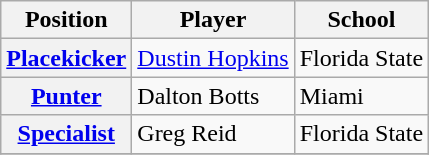<table class="wikitable">
<tr>
<th>Position</th>
<th>Player</th>
<th>School</th>
</tr>
<tr>
<th rowspan="1"><a href='#'>Placekicker</a></th>
<td><a href='#'>Dustin Hopkins</a></td>
<td>Florida State</td>
</tr>
<tr>
<th rowspan="1"><a href='#'>Punter</a></th>
<td>Dalton Botts</td>
<td>Miami</td>
</tr>
<tr>
<th rowspan="1"><a href='#'>Specialist</a></th>
<td>Greg Reid</td>
<td>Florida State</td>
</tr>
<tr>
</tr>
</table>
